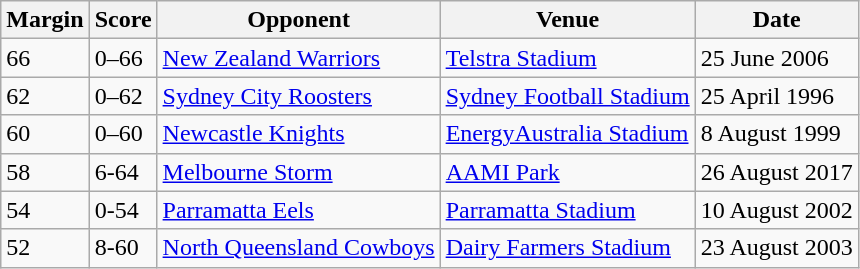<table class="wikitable" style="text-align:left">
<tr>
<th>Margin</th>
<th>Score</th>
<th>Opponent</th>
<th>Venue</th>
<th>Date</th>
</tr>
<tr>
<td>66</td>
<td>0–66</td>
<td><a href='#'>New Zealand Warriors</a></td>
<td><a href='#'>Telstra Stadium</a></td>
<td>25 June 2006</td>
</tr>
<tr>
<td>62</td>
<td>0–62</td>
<td><a href='#'>Sydney City Roosters</a></td>
<td><a href='#'>Sydney Football Stadium</a></td>
<td>25 April 1996</td>
</tr>
<tr>
<td>60</td>
<td>0–60</td>
<td><a href='#'>Newcastle Knights</a></td>
<td><a href='#'>EnergyAustralia Stadium</a></td>
<td>8 August 1999</td>
</tr>
<tr>
<td>58</td>
<td>6-64</td>
<td><a href='#'>Melbourne Storm</a></td>
<td><a href='#'>AAMI Park</a></td>
<td>26 August 2017</td>
</tr>
<tr>
<td>54</td>
<td>0-54</td>
<td><a href='#'>Parramatta Eels</a></td>
<td><a href='#'>Parramatta Stadium</a></td>
<td>10 August 2002</td>
</tr>
<tr>
<td>52</td>
<td>8-60</td>
<td><a href='#'>North Queensland Cowboys</a></td>
<td><a href='#'>Dairy Farmers Stadium</a></td>
<td>23 August 2003</td>
</tr>
</table>
